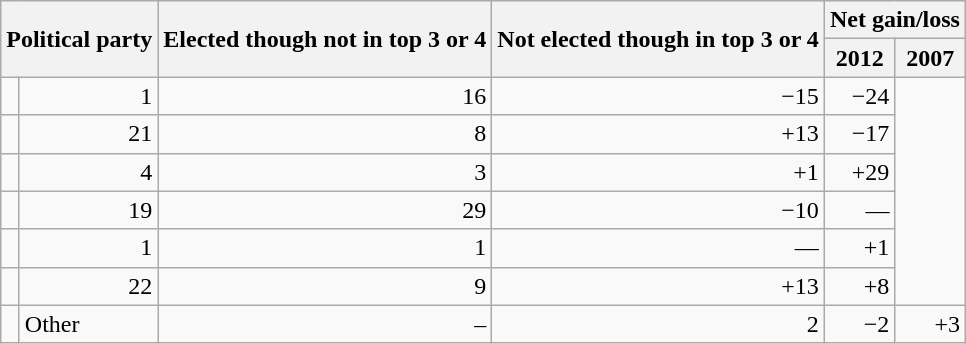<table class="wikitable" style="text-align:right;">
<tr>
<th rowspan="2" colspan="2">Political party</th>
<th scope="col" rowspan="2">Elected though not in top 3 or 4</th>
<th scope="col" rowspan="2">Not elected though in top 3 or 4</th>
<th colspan="2">Net gain/loss</th>
</tr>
<tr>
<th>2012</th>
<th>2007</th>
</tr>
<tr>
<td></td>
<td>1</td>
<td>16</td>
<td>−15</td>
<td>−24</td>
</tr>
<tr>
<td></td>
<td>21</td>
<td>8</td>
<td>+13</td>
<td>−17</td>
</tr>
<tr>
<td></td>
<td>4</td>
<td>3</td>
<td>+1</td>
<td>+29</td>
</tr>
<tr>
<td></td>
<td>19</td>
<td>29</td>
<td>−10</td>
<td>—</td>
</tr>
<tr>
<td></td>
<td>1</td>
<td>1</td>
<td>—</td>
<td>+1</td>
</tr>
<tr>
<td></td>
<td>22</td>
<td>9</td>
<td>+13</td>
<td>+8</td>
</tr>
<tr>
<td style="width: 5px; data-sort-value="Other"></td>
<td style="text-align: left;" scope="row">Other</td>
<td>–</td>
<td>2</td>
<td>−2</td>
<td>+3</td>
</tr>
</table>
